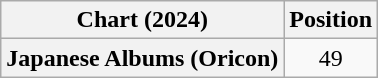<table class="wikitable plainrowheaders" style="text-align:center">
<tr>
<th scope="col">Chart (2024)</th>
<th scope="col">Position</th>
</tr>
<tr>
<th scope="row">Japanese Albums (Oricon)</th>
<td>49</td>
</tr>
</table>
